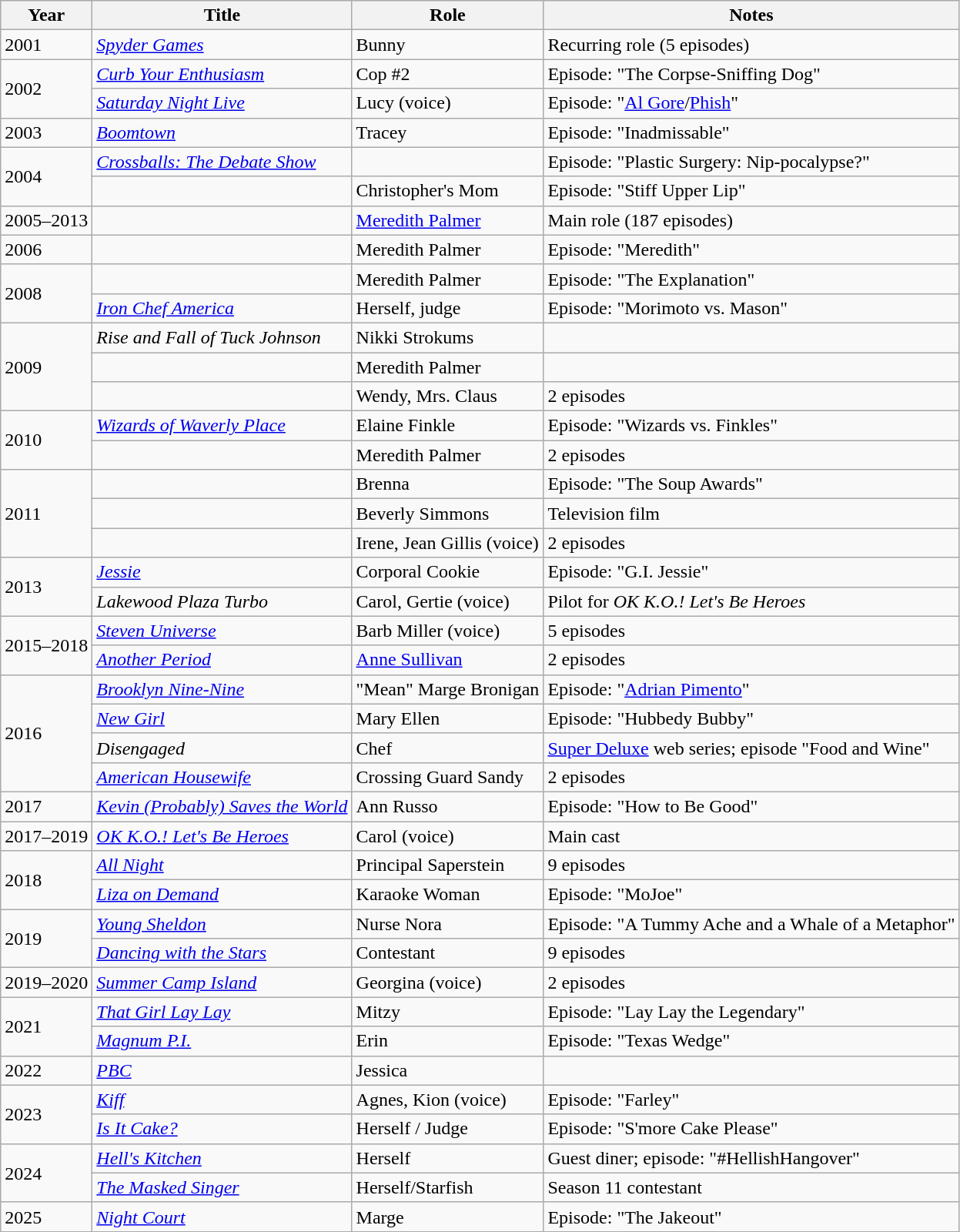<table class="wikitable sortable">
<tr>
<th>Year</th>
<th>Title</th>
<th>Role</th>
<th class="unsortable">Notes</th>
</tr>
<tr>
<td>2001</td>
<td><em><a href='#'>Spyder Games</a></em></td>
<td>Bunny</td>
<td>Recurring role (5 episodes)</td>
</tr>
<tr>
<td rowspan="2">2002</td>
<td><em><a href='#'>Curb Your Enthusiasm</a></em></td>
<td>Cop #2</td>
<td>Episode: "The Corpse-Sniffing Dog"</td>
</tr>
<tr>
<td><em><a href='#'>Saturday Night Live</a></em></td>
<td>Lucy (voice)</td>
<td>Episode: "<a href='#'>Al Gore</a>/<a href='#'>Phish</a>"</td>
</tr>
<tr>
<td>2003</td>
<td><em><a href='#'>Boomtown</a></em></td>
<td>Tracey</td>
<td>Episode: "Inadmissable"</td>
</tr>
<tr>
<td rowspan="2">2004</td>
<td><em><a href='#'>Crossballs: The Debate Show</a></em></td>
<td></td>
<td>Episode: "Plastic Surgery: Nip-pocalypse?"</td>
</tr>
<tr>
<td><em></em></td>
<td>Christopher's Mom</td>
<td>Episode: "Stiff Upper Lip"</td>
</tr>
<tr>
<td>2005–2013</td>
<td><em></em></td>
<td><a href='#'>Meredith Palmer</a></td>
<td>Main role (187 episodes)</td>
</tr>
<tr>
<td>2006</td>
<td><em></em></td>
<td>Meredith Palmer</td>
<td>Episode: "Meredith"</td>
</tr>
<tr>
<td rowspan="2">2008</td>
<td><em></em></td>
<td>Meredith Palmer</td>
<td>Episode: "The Explanation"</td>
</tr>
<tr>
<td><em><a href='#'>Iron Chef America</a></em></td>
<td>Herself, judge</td>
<td>Episode: "Morimoto vs. Mason"</td>
</tr>
<tr>
<td rowspan="3">2009</td>
<td><em>Rise and Fall of Tuck Johnson</em></td>
<td>Nikki Strokums</td>
<td></td>
</tr>
<tr>
<td><em></em></td>
<td>Meredith Palmer</td>
<td></td>
</tr>
<tr>
<td><em></em></td>
<td>Wendy, Mrs. Claus</td>
<td>2 episodes</td>
</tr>
<tr>
<td rowspan="2">2010</td>
<td><em><a href='#'>Wizards of Waverly Place</a></em></td>
<td>Elaine Finkle</td>
<td>Episode: "Wizards vs. Finkles"</td>
</tr>
<tr>
<td><em></em></td>
<td>Meredith Palmer</td>
<td>2 episodes</td>
</tr>
<tr>
<td rowspan="3">2011</td>
<td><em></em></td>
<td>Brenna</td>
<td>Episode: "The Soup Awards"</td>
</tr>
<tr>
<td><em></em></td>
<td>Beverly Simmons</td>
<td>Television film</td>
</tr>
<tr>
<td><em></em></td>
<td>Irene, Jean Gillis (voice)</td>
<td>2 episodes</td>
</tr>
<tr>
<td rowspan="2">2013</td>
<td><em><a href='#'>Jessie</a></em></td>
<td>Corporal Cookie</td>
<td>Episode: "G.I. Jessie"</td>
</tr>
<tr>
<td><em>Lakewood Plaza Turbo</em></td>
<td>Carol, Gertie (voice)</td>
<td>Pilot for <em>OK K.O.! Let's Be Heroes</em></td>
</tr>
<tr>
<td rowspan="2">2015–2018</td>
<td><em><a href='#'>Steven Universe</a></em></td>
<td>Barb Miller (voice)</td>
<td>5 episodes</td>
</tr>
<tr>
<td><em><a href='#'>Another Period</a></em></td>
<td><a href='#'>Anne Sullivan</a></td>
<td>2 episodes</td>
</tr>
<tr>
<td rowspan="4">2016</td>
<td><em><a href='#'>Brooklyn Nine-Nine</a></em></td>
<td>"Mean" Marge Bronigan</td>
<td>Episode: "<a href='#'>Adrian Pimento</a>"</td>
</tr>
<tr>
<td><em><a href='#'>New Girl</a></em></td>
<td>Mary Ellen</td>
<td>Episode: "Hubbedy Bubby"</td>
</tr>
<tr>
<td><em>Disengaged</em></td>
<td>Chef</td>
<td><a href='#'>Super Deluxe</a> web series; episode "Food and Wine"</td>
</tr>
<tr>
<td><em><a href='#'>American Housewife</a></em></td>
<td>Crossing Guard Sandy</td>
<td>2 episodes</td>
</tr>
<tr>
<td>2017</td>
<td><em><a href='#'>Kevin (Probably) Saves the World</a></em></td>
<td>Ann Russo</td>
<td>Episode: "How to Be Good"</td>
</tr>
<tr>
<td>2017–2019</td>
<td><em><a href='#'>OK K.O.! Let's Be Heroes</a></em></td>
<td>Carol (voice)</td>
<td>Main cast</td>
</tr>
<tr>
<td rowspan="2">2018</td>
<td><em><a href='#'>All Night</a></em></td>
<td>Principal Saperstein</td>
<td>9 episodes</td>
</tr>
<tr>
<td><em><a href='#'>Liza on Demand</a></em></td>
<td>Karaoke Woman</td>
<td>Episode: "MoJoe"</td>
</tr>
<tr>
<td rowspan="2">2019</td>
<td><em><a href='#'>Young Sheldon</a></em></td>
<td>Nurse Nora</td>
<td>Episode: "A Tummy Ache and a Whale of a Metaphor"</td>
</tr>
<tr>
<td><em><a href='#'>Dancing with the Stars</a></em></td>
<td>Contestant</td>
<td>9 episodes</td>
</tr>
<tr>
<td>2019–2020</td>
<td><em><a href='#'>Summer Camp Island</a></em></td>
<td>Georgina (voice)</td>
<td>2 episodes</td>
</tr>
<tr>
<td rowspan="2">2021</td>
<td><em><a href='#'>That Girl Lay Lay</a></em></td>
<td>Mitzy</td>
<td>Episode: "Lay Lay the Legendary"</td>
</tr>
<tr>
<td><em><a href='#'>Magnum P.I.</a></em></td>
<td>Erin</td>
<td>Episode: "Texas Wedge"</td>
</tr>
<tr>
<td rowspan="1">2022</td>
<td><em><a href='#'>PBC</a></em></td>
<td>Jessica</td>
<td></td>
</tr>
<tr>
<td rowspan="2">2023</td>
<td><em><a href='#'>Kiff</a></em></td>
<td>Agnes, Kion (voice)</td>
<td>Episode: "Farley"</td>
</tr>
<tr>
<td><em><a href='#'>Is It Cake?</a></em></td>
<td>Herself / Judge</td>
<td>Episode: "S'more Cake Please"</td>
</tr>
<tr>
<td rowspan="2">2024</td>
<td><em><a href='#'>Hell's Kitchen</a></em></td>
<td>Herself</td>
<td>Guest diner; episode: "#HellishHangover"</td>
</tr>
<tr>
<td><em><a href='#'>The Masked Singer</a></em></td>
<td>Herself/Starfish</td>
<td>Season 11 contestant</td>
</tr>
<tr>
<td>2025</td>
<td><em><a href='#'>Night Court</a></em></td>
<td>Marge</td>
<td>Episode: "The Jakeout"</td>
</tr>
<tr>
</tr>
</table>
